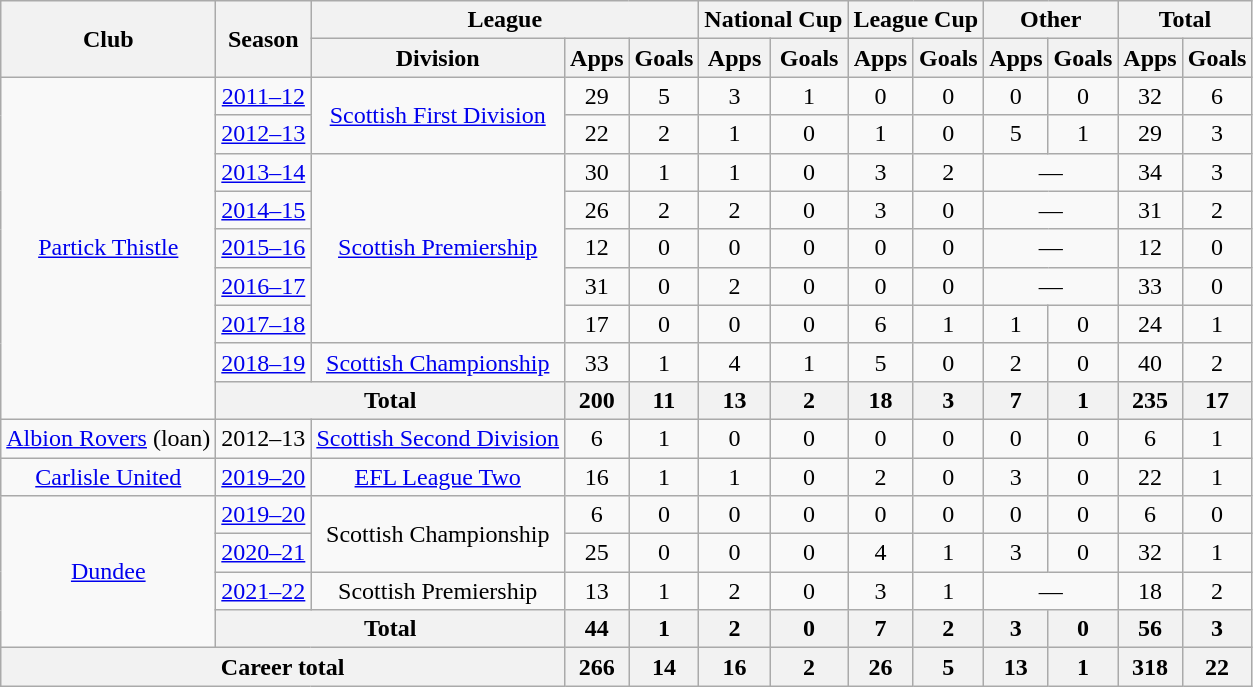<table class="wikitable" style="text-align:center">
<tr>
<th rowspan="2">Club</th>
<th rowspan="2">Season</th>
<th colspan="3">League</th>
<th colspan="2">National Cup</th>
<th colspan="2">League Cup</th>
<th colspan="2">Other</th>
<th colspan="2">Total</th>
</tr>
<tr>
<th>Division</th>
<th>Apps</th>
<th>Goals</th>
<th>Apps</th>
<th>Goals</th>
<th>Apps</th>
<th>Goals</th>
<th>Apps</th>
<th>Goals</th>
<th>Apps</th>
<th>Goals</th>
</tr>
<tr>
<td rowspan="9"><a href='#'>Partick Thistle</a></td>
<td><a href='#'>2011–12</a></td>
<td rowspan="2"><a href='#'>Scottish First Division</a></td>
<td>29</td>
<td>5</td>
<td>3</td>
<td>1</td>
<td>0</td>
<td>0</td>
<td>0</td>
<td>0</td>
<td>32</td>
<td>6</td>
</tr>
<tr>
<td><a href='#'>2012–13</a></td>
<td>22</td>
<td>2</td>
<td>1</td>
<td>0</td>
<td>1</td>
<td>0</td>
<td>5</td>
<td>1</td>
<td>29</td>
<td>3</td>
</tr>
<tr>
<td><a href='#'>2013–14</a></td>
<td rowspan="5"><a href='#'>Scottish Premiership</a></td>
<td>30</td>
<td>1</td>
<td>1</td>
<td>0</td>
<td>3</td>
<td>2</td>
<td colspan="2">—</td>
<td>34</td>
<td>3</td>
</tr>
<tr>
<td><a href='#'>2014–15</a></td>
<td>26</td>
<td>2</td>
<td>2</td>
<td>0</td>
<td>3</td>
<td>0</td>
<td colspan="2">—</td>
<td>31</td>
<td>2</td>
</tr>
<tr>
<td><a href='#'>2015–16</a></td>
<td>12</td>
<td>0</td>
<td>0</td>
<td>0</td>
<td>0</td>
<td>0</td>
<td colspan="2">—</td>
<td>12</td>
<td>0</td>
</tr>
<tr>
<td><a href='#'>2016–17</a></td>
<td>31</td>
<td>0</td>
<td>2</td>
<td>0</td>
<td>0</td>
<td>0</td>
<td colspan="2">—</td>
<td>33</td>
<td>0</td>
</tr>
<tr>
<td><a href='#'>2017–18</a></td>
<td>17</td>
<td>0</td>
<td>0</td>
<td>0</td>
<td>6</td>
<td>1</td>
<td>1</td>
<td>0</td>
<td>24</td>
<td>1</td>
</tr>
<tr>
<td><a href='#'>2018–19</a></td>
<td><a href='#'>Scottish Championship</a></td>
<td>33</td>
<td>1</td>
<td>4</td>
<td>1</td>
<td>5</td>
<td>0</td>
<td>2</td>
<td>0</td>
<td>40</td>
<td>2</td>
</tr>
<tr>
<th colspan="2">Total</th>
<th>200</th>
<th>11</th>
<th>13</th>
<th>2</th>
<th>18</th>
<th>3</th>
<th>7</th>
<th>1</th>
<th>235</th>
<th>17</th>
</tr>
<tr>
<td><a href='#'>Albion Rovers</a> (loan)</td>
<td>2012–13</td>
<td><a href='#'>Scottish Second Division</a></td>
<td>6</td>
<td>1</td>
<td>0</td>
<td>0</td>
<td>0</td>
<td>0</td>
<td>0</td>
<td>0</td>
<td>6</td>
<td>1</td>
</tr>
<tr>
<td><a href='#'>Carlisle United</a></td>
<td><a href='#'>2019–20</a></td>
<td><a href='#'>EFL League Two</a></td>
<td>16</td>
<td>1</td>
<td>1</td>
<td>0</td>
<td>2</td>
<td>0</td>
<td>3</td>
<td>0</td>
<td>22</td>
<td>1</td>
</tr>
<tr>
<td rowspan="4"><a href='#'>Dundee</a></td>
<td><a href='#'>2019–20</a></td>
<td rowspan="2">Scottish Championship</td>
<td>6</td>
<td>0</td>
<td>0</td>
<td>0</td>
<td>0</td>
<td>0</td>
<td>0</td>
<td>0</td>
<td>6</td>
<td>0</td>
</tr>
<tr>
<td><a href='#'>2020–21</a></td>
<td>25</td>
<td>0</td>
<td>0</td>
<td>0</td>
<td>4</td>
<td>1</td>
<td>3</td>
<td>0</td>
<td>32</td>
<td>1</td>
</tr>
<tr>
<td><a href='#'>2021–22</a></td>
<td>Scottish Premiership</td>
<td>13</td>
<td>1</td>
<td>2</td>
<td>0</td>
<td>3</td>
<td>1</td>
<td colspan="2">—</td>
<td>18</td>
<td>2</td>
</tr>
<tr>
<th colspan="2">Total</th>
<th>44</th>
<th>1</th>
<th>2</th>
<th>0</th>
<th>7</th>
<th>2</th>
<th>3</th>
<th>0</th>
<th>56</th>
<th>3</th>
</tr>
<tr>
<th colspan="3">Career total</th>
<th>266</th>
<th>14</th>
<th>16</th>
<th>2</th>
<th>26</th>
<th>5</th>
<th>13</th>
<th>1</th>
<th>318</th>
<th>22</th>
</tr>
</table>
